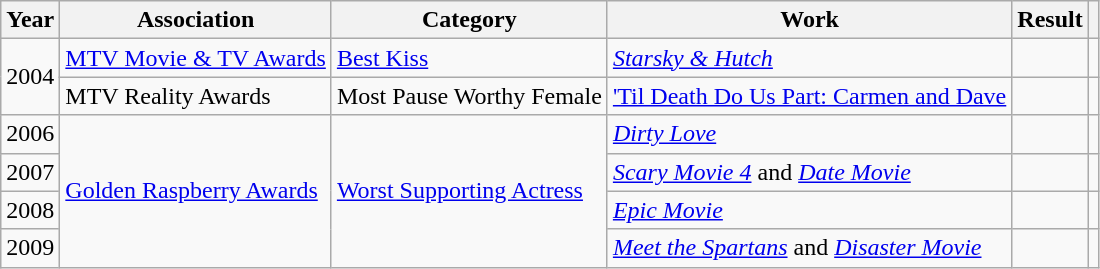<table class="wikitable sortable">
<tr>
<th>Year</th>
<th>Association</th>
<th>Category</th>
<th>Work</th>
<th>Result</th>
<th class="unsortable"></th>
</tr>
<tr>
<td rowspan="2">2004</td>
<td><a href='#'>MTV Movie & TV Awards</a></td>
<td><a href='#'>Best Kiss</a></td>
<td><a href='#'><em>Starsky & Hutch</em></a></td>
<td></td>
<td style="text-align:center;"></td>
</tr>
<tr>
<td>MTV Reality Awards</td>
<td>Most Pause Worthy Female</td>
<td><a href='#'>'Til Death Do Us Part: Carmen and Dave</a></td>
<td></td>
<td style="text-align:center;"></td>
</tr>
<tr>
<td>2006</td>
<td rowspan="4"><a href='#'>Golden Raspberry Awards</a></td>
<td rowspan="4"><a href='#'>Worst Supporting Actress</a></td>
<td><a href='#'><em>Dirty Love</em></a></td>
<td></td>
<td style="text-align:center;"></td>
</tr>
<tr>
<td>2007</td>
<td><em><a href='#'>Scary Movie 4</a></em> and <em><a href='#'>Date Movie</a></em></td>
<td></td>
<td style="text-align:center;"></td>
</tr>
<tr>
<td>2008</td>
<td><em><a href='#'>Epic Movie</a></em></td>
<td></td>
<td style="text-align:center;"></td>
</tr>
<tr>
<td>2009</td>
<td><em><a href='#'>Meet the Spartans</a></em> and <em><a href='#'>Disaster Movie</a></em></td>
<td></td>
<td style="text-align:center;"></td>
</tr>
</table>
